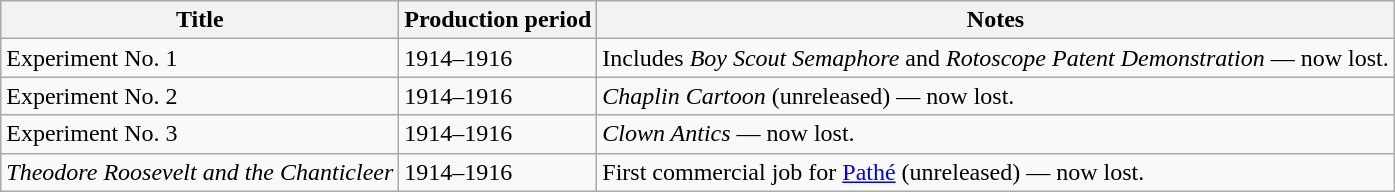<table class="wikitable mw-collapsible sortable">
<tr>
<th>Title</th>
<th>Production period</th>
<th>Notes</th>
</tr>
<tr>
<td>Experiment No. 1</td>
<td>1914–1916</td>
<td>Includes <em>Boy Scout Semaphore</em> and <em>Rotoscope Patent Demonstration</em> — now lost.</td>
</tr>
<tr>
<td>Experiment No. 2</td>
<td>1914–1916</td>
<td><em>Chaplin Cartoon</em> (unreleased) — now lost.</td>
</tr>
<tr>
<td>Experiment No. 3</td>
<td>1914–1916</td>
<td><em>Clown Antics</em> — now lost.</td>
</tr>
<tr>
<td><em>Theodore Roosevelt and the Chanticleer</em></td>
<td>1914–1916</td>
<td>First commercial job for <a href='#'>Pathé</a> (unreleased) — now lost.</td>
</tr>
</table>
